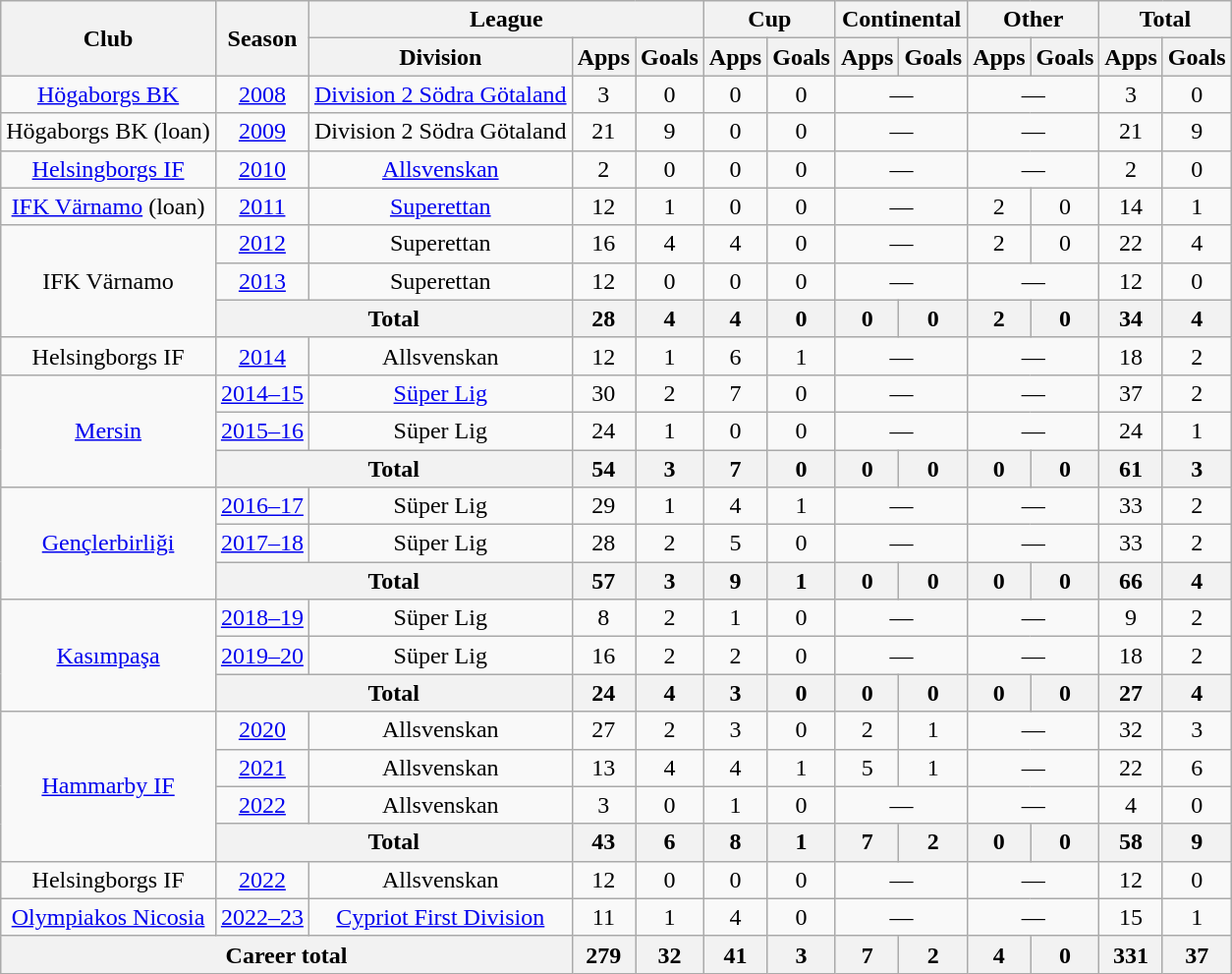<table class="wikitable" style="text-align:center">
<tr>
<th rowspan="2">Club</th>
<th rowspan="2">Season</th>
<th colspan="3">League</th>
<th colspan="2">Cup</th>
<th colspan="2">Continental</th>
<th colspan="2">Other</th>
<th colspan="2">Total</th>
</tr>
<tr>
<th>Division</th>
<th>Apps</th>
<th>Goals</th>
<th>Apps</th>
<th>Goals</th>
<th>Apps</th>
<th>Goals</th>
<th>Apps</th>
<th>Goals</th>
<th>Apps</th>
<th>Goals</th>
</tr>
<tr>
<td><a href='#'>Högaborgs BK</a></td>
<td><a href='#'>2008</a></td>
<td><a href='#'>Division 2 Södra Götaland</a></td>
<td>3</td>
<td>0</td>
<td>0</td>
<td>0</td>
<td colspan="2">—</td>
<td colspan="2">—</td>
<td>3</td>
<td>0</td>
</tr>
<tr>
<td>Högaborgs BK (loan)</td>
<td><a href='#'>2009</a></td>
<td>Division 2 Södra Götaland</td>
<td>21</td>
<td>9</td>
<td>0</td>
<td>0</td>
<td colspan="2">—</td>
<td colspan="2">—</td>
<td>21</td>
<td>9</td>
</tr>
<tr>
<td><a href='#'>Helsingborgs IF</a></td>
<td><a href='#'>2010</a></td>
<td><a href='#'>Allsvenskan</a></td>
<td>2</td>
<td>0</td>
<td>0</td>
<td>0</td>
<td colspan="2">—</td>
<td colspan="2">—</td>
<td>2</td>
<td>0</td>
</tr>
<tr>
<td><a href='#'>IFK Värnamo</a> (loan)</td>
<td><a href='#'>2011</a></td>
<td><a href='#'>Superettan</a></td>
<td>12</td>
<td>1</td>
<td>0</td>
<td>0</td>
<td colspan="2">—</td>
<td>2</td>
<td>0</td>
<td>14</td>
<td>1</td>
</tr>
<tr>
<td rowspan="3">IFK Värnamo</td>
<td><a href='#'>2012</a></td>
<td>Superettan</td>
<td>16</td>
<td>4</td>
<td>4</td>
<td>0</td>
<td colspan="2">—</td>
<td>2</td>
<td>0</td>
<td>22</td>
<td>4</td>
</tr>
<tr>
<td><a href='#'>2013</a></td>
<td>Superettan</td>
<td>12</td>
<td>0</td>
<td>0</td>
<td>0</td>
<td colspan="2">—</td>
<td colspan="2">—</td>
<td>12</td>
<td>0</td>
</tr>
<tr>
<th colspan="2">Total</th>
<th>28</th>
<th>4</th>
<th>4</th>
<th>0</th>
<th>0</th>
<th>0</th>
<th>2</th>
<th>0</th>
<th>34</th>
<th>4</th>
</tr>
<tr>
<td>Helsingborgs IF</td>
<td><a href='#'>2014</a></td>
<td>Allsvenskan</td>
<td>12</td>
<td>1</td>
<td>6</td>
<td>1</td>
<td colspan="2">—</td>
<td colspan="2">—</td>
<td>18</td>
<td>2</td>
</tr>
<tr>
<td rowspan="3"><a href='#'>Mersin</a></td>
<td><a href='#'>2014–15</a></td>
<td><a href='#'>Süper Lig</a></td>
<td>30</td>
<td>2</td>
<td>7</td>
<td>0</td>
<td colspan="2">—</td>
<td colspan="2">—</td>
<td>37</td>
<td>2</td>
</tr>
<tr>
<td><a href='#'>2015–16</a></td>
<td>Süper Lig</td>
<td>24</td>
<td>1</td>
<td>0</td>
<td>0</td>
<td colspan="2">—</td>
<td colspan="2">—</td>
<td>24</td>
<td>1</td>
</tr>
<tr>
<th colspan="2">Total</th>
<th>54</th>
<th>3</th>
<th>7</th>
<th>0</th>
<th>0</th>
<th>0</th>
<th>0</th>
<th>0</th>
<th>61</th>
<th>3</th>
</tr>
<tr>
<td rowspan="3"><a href='#'>Gençlerbirliği</a></td>
<td><a href='#'>2016–17</a></td>
<td>Süper Lig</td>
<td>29</td>
<td>1</td>
<td>4</td>
<td>1</td>
<td colspan="2">—</td>
<td colspan="2">—</td>
<td>33</td>
<td>2</td>
</tr>
<tr>
<td><a href='#'>2017–18</a></td>
<td>Süper Lig</td>
<td>28</td>
<td>2</td>
<td>5</td>
<td>0</td>
<td colspan="2">—</td>
<td colspan="2">—</td>
<td>33</td>
<td>2</td>
</tr>
<tr>
<th colspan="2">Total</th>
<th>57</th>
<th>3</th>
<th>9</th>
<th>1</th>
<th>0</th>
<th>0</th>
<th>0</th>
<th>0</th>
<th>66</th>
<th>4</th>
</tr>
<tr>
<td rowspan="3"><a href='#'>Kasımpaşa</a></td>
<td><a href='#'>2018–19</a></td>
<td>Süper Lig</td>
<td>8</td>
<td>2</td>
<td>1</td>
<td>0</td>
<td colspan="2">—</td>
<td colspan="2">—</td>
<td>9</td>
<td>2</td>
</tr>
<tr>
<td><a href='#'>2019–20</a></td>
<td>Süper Lig</td>
<td>16</td>
<td>2</td>
<td>2</td>
<td>0</td>
<td colspan="2">—</td>
<td colspan="2">—</td>
<td>18</td>
<td>2</td>
</tr>
<tr>
<th colspan="2">Total</th>
<th>24</th>
<th>4</th>
<th>3</th>
<th>0</th>
<th>0</th>
<th>0</th>
<th>0</th>
<th>0</th>
<th>27</th>
<th>4</th>
</tr>
<tr>
<td rowspan="4"><a href='#'>Hammarby IF</a></td>
<td><a href='#'>2020</a></td>
<td>Allsvenskan</td>
<td>27</td>
<td>2</td>
<td>3</td>
<td>0</td>
<td>2</td>
<td>1</td>
<td colspan="2">—</td>
<td>32</td>
<td>3</td>
</tr>
<tr>
<td><a href='#'>2021</a></td>
<td>Allsvenskan</td>
<td>13</td>
<td>4</td>
<td>4</td>
<td>1</td>
<td>5</td>
<td>1</td>
<td colspan="2">—</td>
<td>22</td>
<td>6</td>
</tr>
<tr>
<td><a href='#'>2022</a></td>
<td>Allsvenskan</td>
<td>3</td>
<td>0</td>
<td>1</td>
<td>0</td>
<td colspan="2">—</td>
<td colspan="2">—</td>
<td>4</td>
<td>0</td>
</tr>
<tr>
<th colspan="2">Total</th>
<th>43</th>
<th>6</th>
<th>8</th>
<th>1</th>
<th>7</th>
<th>2</th>
<th>0</th>
<th>0</th>
<th>58</th>
<th>9</th>
</tr>
<tr>
<td>Helsingborgs IF</td>
<td><a href='#'>2022</a></td>
<td>Allsvenskan</td>
<td>12</td>
<td>0</td>
<td>0</td>
<td>0</td>
<td colspan="2">—</td>
<td colspan="2">—</td>
<td>12</td>
<td>0</td>
</tr>
<tr>
<td><a href='#'>Olympiakos Nicosia</a></td>
<td><a href='#'>2022–23</a></td>
<td><a href='#'>Cypriot First Division</a></td>
<td>11</td>
<td>1</td>
<td>4</td>
<td>0</td>
<td colspan="2">—</td>
<td colspan="2">—</td>
<td>15</td>
<td>1</td>
</tr>
<tr>
<th colspan="3">Career total</th>
<th>279</th>
<th>32</th>
<th>41</th>
<th>3</th>
<th>7</th>
<th>2</th>
<th>4</th>
<th>0</th>
<th>331</th>
<th>37</th>
</tr>
</table>
